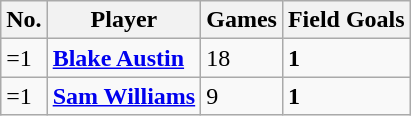<table class="wikitable">
<tr>
<th>No.</th>
<th>Player</th>
<th>Games</th>
<th>Field Goals</th>
</tr>
<tr>
<td>=1</td>
<td><strong><a href='#'>Blake Austin</a></strong></td>
<td>18</td>
<td><strong>1</strong></td>
</tr>
<tr>
<td>=1</td>
<td><a href='#'><strong>Sam Williams</strong></a></td>
<td>9</td>
<td><strong>1</strong></td>
</tr>
</table>
